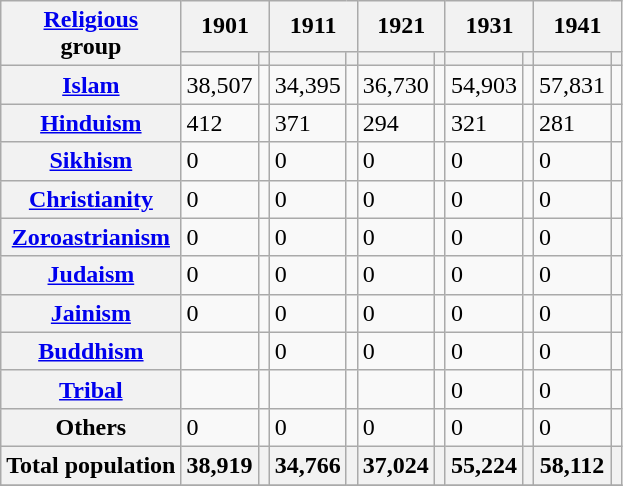<table class="wikitable sortable">
<tr>
<th rowspan="2"><a href='#'>Religious</a><br>group</th>
<th colspan="2">1901</th>
<th colspan="2">1911</th>
<th colspan="2">1921</th>
<th colspan="2">1931</th>
<th colspan="2">1941</th>
</tr>
<tr>
<th><a href='#'></a></th>
<th></th>
<th></th>
<th></th>
<th></th>
<th></th>
<th></th>
<th></th>
<th></th>
<th></th>
</tr>
<tr>
<th><a href='#'>Islam</a> </th>
<td>38,507</td>
<td></td>
<td>34,395</td>
<td></td>
<td>36,730</td>
<td></td>
<td>54,903</td>
<td></td>
<td>57,831</td>
<td></td>
</tr>
<tr>
<th><a href='#'>Hinduism</a> </th>
<td>412</td>
<td></td>
<td>371</td>
<td></td>
<td>294</td>
<td></td>
<td>321</td>
<td></td>
<td>281</td>
<td></td>
</tr>
<tr>
<th><a href='#'>Sikhism</a> </th>
<td>0</td>
<td></td>
<td>0</td>
<td></td>
<td>0</td>
<td></td>
<td>0</td>
<td></td>
<td>0</td>
<td></td>
</tr>
<tr>
<th><a href='#'>Christianity</a> </th>
<td>0</td>
<td></td>
<td>0</td>
<td></td>
<td>0</td>
<td></td>
<td>0</td>
<td></td>
<td>0</td>
<td></td>
</tr>
<tr>
<th><a href='#'>Zoroastrianism</a> </th>
<td>0</td>
<td></td>
<td>0</td>
<td></td>
<td>0</td>
<td></td>
<td>0</td>
<td></td>
<td>0</td>
<td></td>
</tr>
<tr>
<th><a href='#'>Judaism</a> </th>
<td>0</td>
<td></td>
<td>0</td>
<td></td>
<td>0</td>
<td></td>
<td>0</td>
<td></td>
<td>0</td>
<td></td>
</tr>
<tr>
<th><a href='#'>Jainism</a> </th>
<td>0</td>
<td></td>
<td>0</td>
<td></td>
<td>0</td>
<td></td>
<td>0</td>
<td></td>
<td>0</td>
<td></td>
</tr>
<tr>
<th><a href='#'>Buddhism</a> </th>
<td></td>
<td></td>
<td>0</td>
<td></td>
<td>0</td>
<td></td>
<td>0</td>
<td></td>
<td>0</td>
<td></td>
</tr>
<tr>
<th><a href='#'>Tribal</a></th>
<td></td>
<td></td>
<td></td>
<td></td>
<td></td>
<td></td>
<td>0</td>
<td></td>
<td>0</td>
<td></td>
</tr>
<tr>
<th>Others</th>
<td>0</td>
<td></td>
<td>0</td>
<td></td>
<td>0</td>
<td></td>
<td>0</td>
<td></td>
<td>0</td>
<td></td>
</tr>
<tr>
<th>Total population</th>
<th>38,919</th>
<th></th>
<th>34,766</th>
<th></th>
<th>37,024</th>
<th></th>
<th>55,224</th>
<th></th>
<th>58,112</th>
<th></th>
</tr>
<tr class="sortbottom">
</tr>
</table>
